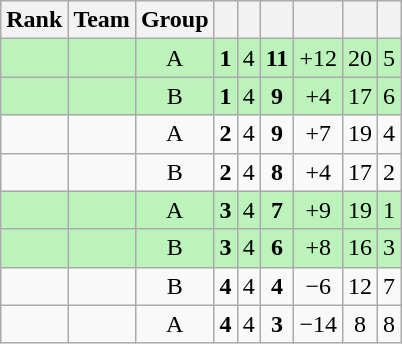<table class="wikitable sortable" style="text-align:center;">
<tr>
<th>Rank</th>
<th>Team</th>
<th>Group</th>
<th></th>
<th></th>
<th></th>
<th></th>
<th></th>
<th></th>
</tr>
<tr style="background-color:#BBF3BB;">
<td></td>
<td align=left></td>
<td>A</td>
<td><strong>1</strong></td>
<td>4</td>
<td><strong>11</strong></td>
<td>+12</td>
<td>20</td>
<td>5</td>
</tr>
<tr style="background-color:#BBF3BB;">
<td></td>
<td align=left></td>
<td>B</td>
<td><strong>1</strong></td>
<td>4</td>
<td><strong>9</strong></td>
<td>+4</td>
<td>17</td>
<td>6</td>
</tr>
<tr>
<td></td>
<td align=left></td>
<td>A</td>
<td><strong>2</strong></td>
<td>4</td>
<td><strong>9</strong></td>
<td>+7</td>
<td>19</td>
<td>4</td>
</tr>
<tr>
<td></td>
<td align=left></td>
<td>B</td>
<td><strong>2</strong></td>
<td>4</td>
<td><strong>8</strong></td>
<td>+4</td>
<td>17</td>
<td>2</td>
</tr>
<tr style="background-color:#BBF3BB;">
<td></td>
<td align=left></td>
<td>A</td>
<td><strong>3</strong></td>
<td>4</td>
<td><strong>7</strong></td>
<td>+9</td>
<td>19</td>
<td>1</td>
</tr>
<tr style="background-color:#BBF3BB;">
<td></td>
<td align=left></td>
<td>B</td>
<td><strong>3</strong></td>
<td>4</td>
<td><strong>6</strong></td>
<td>+8</td>
<td>16</td>
<td>3</td>
</tr>
<tr>
<td></td>
<td align=left></td>
<td>B</td>
<td><strong>4</strong></td>
<td>4</td>
<td><strong>4</strong></td>
<td>−6</td>
<td>12</td>
<td>7</td>
</tr>
<tr>
<td></td>
<td align=left></td>
<td>A</td>
<td><strong>4</strong></td>
<td>4</td>
<td><strong>3</strong></td>
<td>−14</td>
<td>8</td>
<td>8</td>
</tr>
</table>
